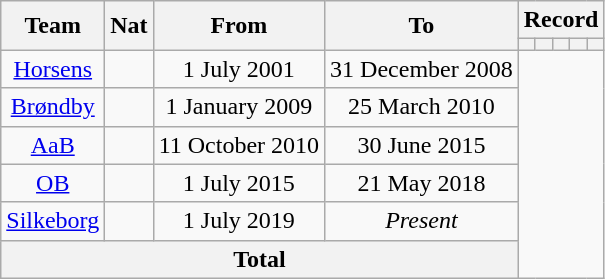<table class="wikitable" style="text-align: center">
<tr>
<th rowspan="2">Team</th>
<th rowspan="2">Nat</th>
<th rowspan="2">From</th>
<th rowspan="2">To</th>
<th colspan="8">Record</th>
</tr>
<tr>
<th></th>
<th></th>
<th></th>
<th></th>
<th></th>
</tr>
<tr>
<td><a href='#'>Horsens</a></td>
<td></td>
<td>1 July 2001</td>
<td>31 December 2008<br></td>
</tr>
<tr>
<td><a href='#'>Brøndby</a></td>
<td></td>
<td>1 January 2009</td>
<td>25 March 2010<br></td>
</tr>
<tr>
<td><a href='#'>AaB</a></td>
<td></td>
<td>11 October 2010</td>
<td>30 June 2015<br></td>
</tr>
<tr>
<td><a href='#'>OB</a></td>
<td></td>
<td>1 July 2015</td>
<td>21 May 2018<br></td>
</tr>
<tr>
<td><a href='#'>Silkeborg</a></td>
<td></td>
<td>1 July 2019</td>
<td><em>Present</em><br></td>
</tr>
<tr>
<th colspan="4">Total<br></th>
</tr>
</table>
